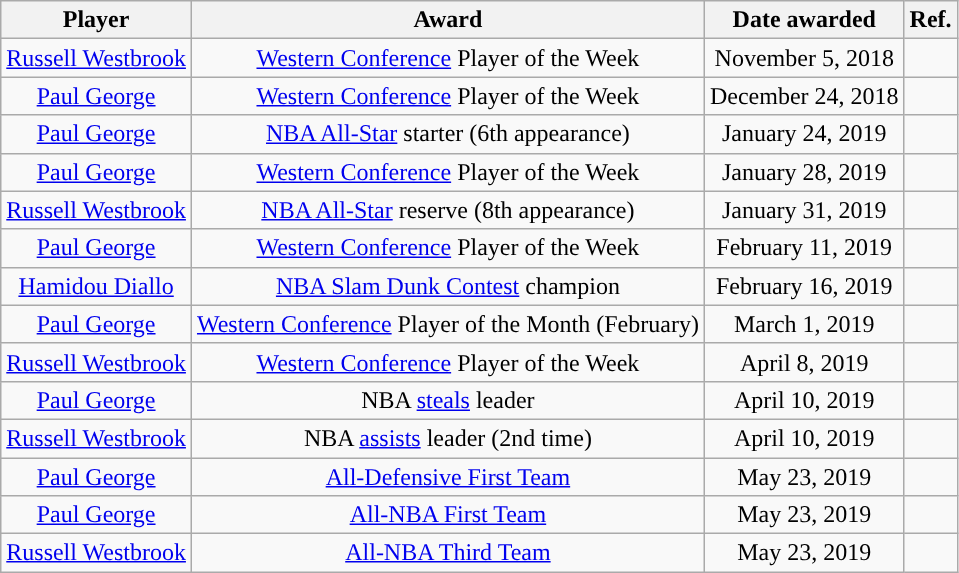<table class="wikitable sortable sortable" style="text-align: center">
<tr>
<th>Player</th>
<th>Award</th>
<th>Date awarded</th>
<th>Ref.</th>
</tr>
<tr>
<td><a href='#'>Russell Westbrook</a></td>
<td><a href='#'>Western Conference</a> Player of the Week</td>
<td>November 5, 2018</td>
<td align=center></td>
</tr>
<tr>
<td><a href='#'>Paul George</a></td>
<td><a href='#'>Western Conference</a> Player of the Week</td>
<td>December 24, 2018</td>
<td align=center></td>
</tr>
<tr>
<td><a href='#'>Paul George</a></td>
<td><a href='#'>NBA All-Star</a> starter (6th appearance)</td>
<td>January 24, 2019</td>
<td align=center></td>
</tr>
<tr>
<td><a href='#'>Paul George</a></td>
<td><a href='#'>Western Conference</a> Player of the Week</td>
<td>January 28, 2019</td>
<td align=center></td>
</tr>
<tr>
<td><a href='#'>Russell Westbrook</a></td>
<td><a href='#'>NBA All-Star</a> reserve (8th appearance)</td>
<td>January 31, 2019</td>
<td align=center></td>
</tr>
<tr>
<td><a href='#'>Paul George</a></td>
<td><a href='#'>Western Conference</a> Player of the Week</td>
<td>February 11, 2019</td>
<td align=center></td>
</tr>
<tr>
<td><a href='#'>Hamidou Diallo</a></td>
<td><a href='#'>NBA Slam Dunk Contest</a> champion</td>
<td>February 16, 2019</td>
<td align=center></td>
</tr>
<tr>
<td><a href='#'>Paul George</a></td>
<td><a href='#'>Western Conference</a> Player of the Month (February)</td>
<td>March 1, 2019</td>
<td align=center></td>
</tr>
<tr>
<td><a href='#'>Russell Westbrook</a></td>
<td><a href='#'>Western Conference</a> Player of the Week</td>
<td>April 8, 2019</td>
<td align=center></td>
</tr>
<tr>
<td><a href='#'>Paul George</a></td>
<td>NBA <a href='#'>steals</a> leader</td>
<td>April 10, 2019</td>
<td align=center></td>
</tr>
<tr>
<td><a href='#'>Russell Westbrook</a></td>
<td>NBA <a href='#'>assists</a> leader (2nd time)</td>
<td>April 10, 2019</td>
<td align=center></td>
</tr>
<tr>
<td><a href='#'>Paul George</a></td>
<td><a href='#'>All-Defensive First Team</a></td>
<td>May 23, 2019</td>
<td align=center></td>
</tr>
<tr>
<td><a href='#'>Paul George</a></td>
<td><a href='#'>All-NBA First Team</a></td>
<td>May 23, 2019</td>
<td align=center></td>
</tr>
<tr>
<td><a href='#'>Russell Westbrook</a></td>
<td><a href='#'>All-NBA Third Team</a></td>
<td>May 23, 2019</td>
<td align=center></td>
</tr>
</table>
